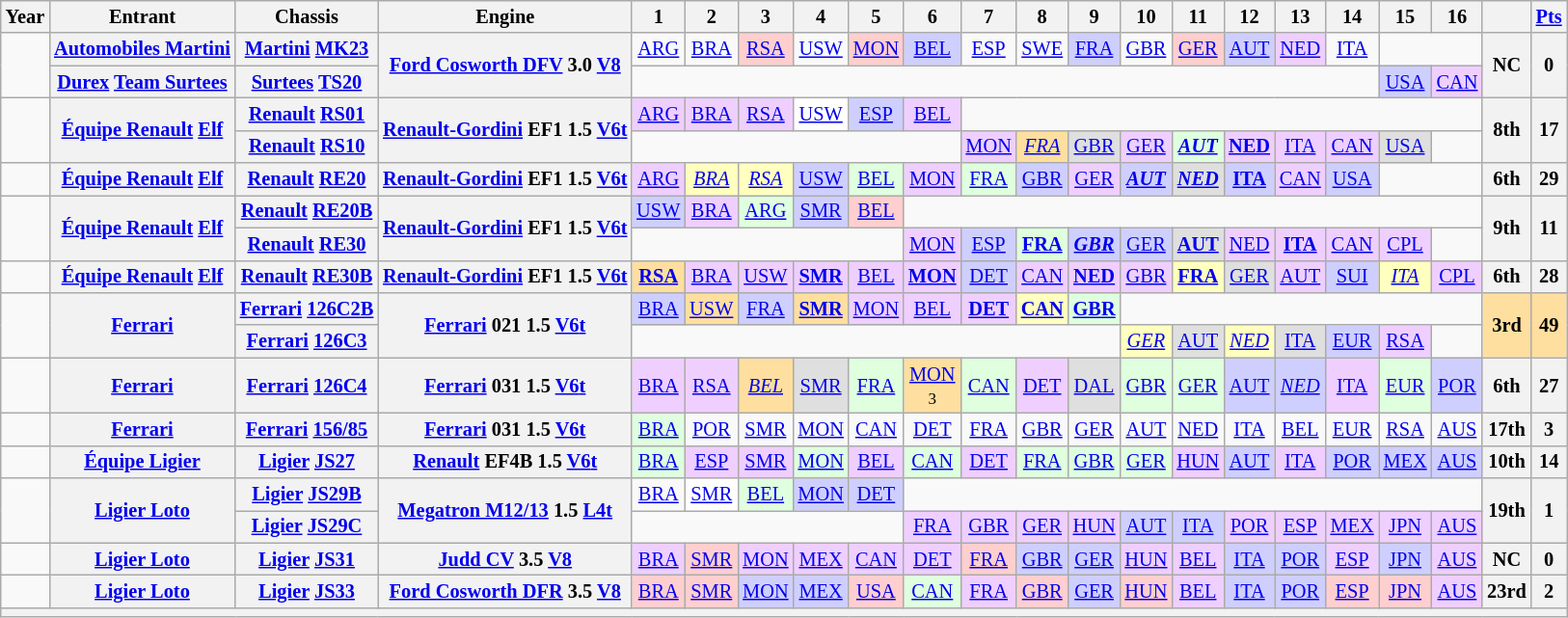<table class="wikitable" style="text-align:center; font-size:85%">
<tr>
<th>Year</th>
<th>Entrant</th>
<th>Chassis</th>
<th>Engine</th>
<th>1</th>
<th>2</th>
<th>3</th>
<th>4</th>
<th>5</th>
<th>6</th>
<th>7</th>
<th>8</th>
<th>9</th>
<th>10</th>
<th>11</th>
<th>12</th>
<th>13</th>
<th>14</th>
<th>15</th>
<th>16</th>
<th></th>
<th><a href='#'>Pts</a></th>
</tr>
<tr>
<td rowspan=2></td>
<th nowrap><a href='#'>Automobiles Martini</a></th>
<th nowrap><a href='#'>Martini</a> <a href='#'>MK23</a></th>
<th rowspan=2 nowrap><a href='#'>Ford Cosworth DFV</a> 3.0 <a href='#'>V8</a></th>
<td><a href='#'>ARG</a></td>
<td><a href='#'>BRA</a></td>
<td style="background:#FFCFCF;"><a href='#'>RSA</a><br></td>
<td><a href='#'>USW</a></td>
<td style="background:#FFCFCF;"><a href='#'>MON</a><br></td>
<td style="background:#CFCFFF;"><a href='#'>BEL</a><br></td>
<td><a href='#'>ESP</a></td>
<td><a href='#'>SWE</a></td>
<td style="background:#CFCFFF;"><a href='#'>FRA</a><br></td>
<td><a href='#'>GBR</a><br></td>
<td style="background:#FFCFCF;"><a href='#'>GER</a><br></td>
<td style="background:#CFCFFF;"><a href='#'>AUT</a><br></td>
<td style="background:#EFCFFF;"><a href='#'>NED</a><br></td>
<td><a href='#'>ITA</a></td>
<td colspan=2></td>
<th rowspan=2>NC</th>
<th rowspan=2>0</th>
</tr>
<tr>
<th nowrap><a href='#'>Durex</a> <a href='#'>Team Surtees</a></th>
<th nowrap><a href='#'>Surtees</a> <a href='#'>TS20</a></th>
<td colspan=14></td>
<td style="background:#CFCFFF;"><a href='#'>USA</a><br></td>
<td style="background:#EFCFFF;"><a href='#'>CAN</a><br></td>
</tr>
<tr>
<td rowspan=2></td>
<th rowspan=2 nowrap><a href='#'>Équipe Renault</a> <a href='#'>Elf</a></th>
<th nowrap><a href='#'>Renault</a> <a href='#'>RS01</a></th>
<th rowspan=2 nowrap><a href='#'>Renault-Gordini</a> EF1 1.5 <a href='#'>V6</a><a href='#'>t</a></th>
<td style="background:#EFCFFF;"><a href='#'>ARG</a><br></td>
<td style="background:#EFCFFF;"><a href='#'>BRA</a><br></td>
<td style="background:#EFCFFF;"><a href='#'>RSA</a><br></td>
<td style="background:#ffffff;"><a href='#'>USW</a><br></td>
<td style="background:#CFCFFF;"><a href='#'>ESP</a><br></td>
<td style="background:#EFCFFF;"><a href='#'>BEL</a><br></td>
<td colspan=10></td>
<th rowspan=2>8th</th>
<th rowspan=2>17</th>
</tr>
<tr>
<th nowrap><a href='#'>Renault</a> <a href='#'>RS10</a></th>
<td colspan=6></td>
<td style="background:#EFCFFF;"><a href='#'>MON</a><br></td>
<td style="background:#FFDF9F;"><em><a href='#'>FRA</a></em><br></td>
<td style="background:#DFDFDF;"><a href='#'>GBR</a><br></td>
<td style="background:#EFCFFF;"><a href='#'>GER</a><br></td>
<td style="background:#DFFFDF;"><strong><em><a href='#'>AUT</a></em></strong><br></td>
<td style="background:#EFCFFF;"><strong><a href='#'>NED</a></strong><br></td>
<td style="background:#EFCFFF;"><a href='#'>ITA</a><br></td>
<td style="background:#EFCFFF;"><a href='#'>CAN</a><br></td>
<td style="background:#DFDFDF;"><a href='#'>USA</a><br></td>
<td></td>
</tr>
<tr>
<td></td>
<th nowrap><a href='#'>Équipe Renault</a> <a href='#'>Elf</a></th>
<th nowrap><a href='#'>Renault</a> <a href='#'>RE20</a></th>
<th nowrap><a href='#'>Renault-Gordini</a> EF1 1.5 <a href='#'>V6</a><a href='#'>t</a></th>
<td style="background:#EFCFFF;"><a href='#'>ARG</a><br></td>
<td style="background:#FFFFBF;"><em><a href='#'>BRA</a></em><br></td>
<td style="background:#FFFFBF;"><em><a href='#'>RSA</a></em><br></td>
<td style="background:#CFCFFF;"><a href='#'>USW</a><br></td>
<td style="background:#DFFFDF;"><a href='#'>BEL</a><br></td>
<td style="background:#EFCFFF;"><a href='#'>MON</a><br></td>
<td style="background:#DFFFDF;"><a href='#'>FRA</a><br></td>
<td style="background:#CFCFFF;"><a href='#'>GBR</a><br></td>
<td style="background:#EFCFFF;"><a href='#'>GER</a><br></td>
<td style="background:#CFCFFF;"><strong><em><a href='#'>AUT</a></em></strong><br></td>
<td style="background:#DFDFDF;"><strong><em><a href='#'>NED</a></em></strong><br></td>
<td style="background:#CFCFFF;"><strong><a href='#'>ITA</a></strong><br></td>
<td style="background:#EFCFFF;"><a href='#'>CAN</a><br></td>
<td style="background:#CFCFFF;"><a href='#'>USA</a><br></td>
<td colspan=2></td>
<th>6th</th>
<th>29</th>
</tr>
<tr>
<td rowspan=2></td>
<th rowspan=2 nowrap><a href='#'>Équipe Renault</a> <a href='#'>Elf</a></th>
<th nowrap><a href='#'>Renault</a> <a href='#'>RE20B</a></th>
<th rowspan=2 nowrap><a href='#'>Renault-Gordini</a> EF1 1.5 <a href='#'>V6</a><a href='#'>t</a></th>
<td style="background:#CFCFFF;"><a href='#'>USW</a><br></td>
<td style="background:#EFCFFF;"><a href='#'>BRA</a><br></td>
<td style="background:#DFFFDF;"><a href='#'>ARG</a><br></td>
<td style="background:#CFCFFF;"><a href='#'>SMR</a><br></td>
<td style="background:#FFCFCF;"><a href='#'>BEL</a><br></td>
<td colspan=11></td>
<th rowspan=2>9th</th>
<th rowspan=2>11</th>
</tr>
<tr>
<th nowrap><a href='#'>Renault</a> <a href='#'>RE30</a></th>
<td colspan=5></td>
<td style="background:#EFCFFF;"><a href='#'>MON</a><br></td>
<td style="background:#CFCFFF;"><a href='#'>ESP</a><br></td>
<td style="background:#DFFFDF;"><strong><a href='#'>FRA</a></strong><br></td>
<td style="background:#CFCFFF;"><strong><em><a href='#'>GBR</a></em></strong><br></td>
<td style="background:#CFCFFF;"><a href='#'>GER</a><br></td>
<td style="background:#DFDFDF;"><strong><a href='#'>AUT</a></strong><br></td>
<td style="background:#EFCFFF;"><a href='#'>NED</a><br></td>
<td style="background:#EFCFFF;"><strong><a href='#'>ITA</a></strong><br></td>
<td style="background:#EFCFFF;"><a href='#'>CAN</a><br></td>
<td style="background:#EFCFFF;"><a href='#'>CPL</a><br></td>
<td></td>
</tr>
<tr>
<td></td>
<th nowrap><a href='#'>Équipe Renault</a> <a href='#'>Elf</a></th>
<th nowrap><a href='#'>Renault</a> <a href='#'>RE30B</a></th>
<th nowrap><a href='#'>Renault-Gordini</a> EF1 1.5 <a href='#'>V6</a><a href='#'>t</a></th>
<td style="background:#FFDF9F;"><strong><a href='#'>RSA</a></strong><br></td>
<td style="background:#EFCFFF;"><a href='#'>BRA</a><br></td>
<td style="background:#EFCFFF;"><a href='#'>USW</a><br></td>
<td style="background:#EFCFFF;"><strong><a href='#'>SMR</a></strong><br></td>
<td style="background:#EFCFFF;"><a href='#'>BEL</a><br></td>
<td style="background:#EFCFFF;"><strong><a href='#'>MON</a></strong><br></td>
<td style="background:#CFCFFF;"><a href='#'>DET</a><br></td>
<td style="background:#EFCFFF;"><a href='#'>CAN</a><br></td>
<td style="background:#EFCFFF;"><strong><a href='#'>NED</a></strong><br></td>
<td style="background:#EFCFFF;"><a href='#'>GBR</a><br></td>
<td style="background:#FFFFBF;"><strong><a href='#'>FRA</a></strong><br></td>
<td style="background:#DFDFDF;"><a href='#'>GER</a><br></td>
<td style="background:#EFCFFF;"><a href='#'>AUT</a><br></td>
<td style="background:#CFCFFF;"><a href='#'>SUI</a><br></td>
<td style="background:#FFFFBF;"><em><a href='#'>ITA</a></em><br></td>
<td style="background:#EFCFFF;"><a href='#'>CPL</a><br></td>
<th>6th</th>
<th>28</th>
</tr>
<tr>
<td rowspan=2></td>
<th rowspan=2 nowrap><a href='#'>Ferrari</a></th>
<th nowrap><a href='#'>Ferrari</a> <a href='#'>126C2B</a></th>
<th rowspan=2 nowrap><a href='#'>Ferrari</a> 021 1.5 <a href='#'>V6</a><a href='#'>t</a></th>
<td style="background:#CFCFFF;"><a href='#'>BRA</a><br></td>
<td style="background:#FFDF9F;"><a href='#'>USW</a><br></td>
<td style="background:#CFCFFF;"><a href='#'>FRA</a><br></td>
<td style="background:#FFDF9F;"><strong><a href='#'>SMR</a></strong><br></td>
<td style="background:#EFCFFF;"><a href='#'>MON</a><br></td>
<td style="background:#EFCFFF;"><a href='#'>BEL</a><br></td>
<td style="background:#EFCFFF;"><strong><a href='#'>DET</a></strong><br></td>
<td style="background:#FFFFBF;"><strong><a href='#'>CAN</a></strong><br></td>
<td style="background:#DFFFDF;"><strong><a href='#'>GBR</a></strong><br></td>
<td colspan=7></td>
<td rowspan=2 style="background:#FFDF9F;"><strong>3rd</strong></td>
<td rowspan=2 style="background:#FFDF9F;"><strong>49</strong></td>
</tr>
<tr>
<th nowrap><a href='#'>Ferrari</a> <a href='#'>126C3</a></th>
<td colspan=9></td>
<td style="background:#FFFFBF;"><em><a href='#'>GER</a></em><br></td>
<td style="background:#DFDFDF;"><a href='#'>AUT</a><br></td>
<td style="background:#FFFFBF;"><em><a href='#'>NED</a></em><br></td>
<td style="background:#DFDFDF;"><a href='#'>ITA</a><br></td>
<td style="background:#CFCFFF;"><a href='#'>EUR</a><br></td>
<td style="background:#EFCFFF;"><a href='#'>RSA</a><br></td>
<td></td>
</tr>
<tr>
<td></td>
<th nowrap><a href='#'>Ferrari</a></th>
<th nowrap><a href='#'>Ferrari</a> <a href='#'>126C4</a></th>
<th nowrap><a href='#'>Ferrari</a> 031 1.5 <a href='#'>V6</a><a href='#'>t</a></th>
<td style="background:#EFCFFF;"><a href='#'>BRA</a><br></td>
<td style="background:#EFCFFF;"><a href='#'>RSA</a><br></td>
<td style="background:#FFDF9F;"><em><a href='#'>BEL</a></em><br></td>
<td style="background:#DFDFDF;"><a href='#'>SMR</a><br></td>
<td style="background:#DFFFDF;"><a href='#'>FRA</a><br></td>
<td style="background:#FFDF9F;"><a href='#'>MON</a><br><small>3</small></td>
<td style="background:#DFFFDF;"><a href='#'>CAN</a><br></td>
<td style="background:#EFCFFF;"><a href='#'>DET</a><br></td>
<td style="background:#DFDFDF;"><a href='#'>DAL</a><br></td>
<td style="background:#DFFFDF;"><a href='#'>GBR</a><br></td>
<td style="background:#DFFFDF;"><a href='#'>GER</a><br></td>
<td style="background:#CFCFFF;"><a href='#'>AUT</a><br></td>
<td style="background:#CFCFFF;"><em><a href='#'>NED</a></em><br></td>
<td style="background:#EFCFFF;"><a href='#'>ITA</a><br></td>
<td style="background:#DFFFDF;"><a href='#'>EUR</a><br></td>
<td style="background:#CFCFFF;"><a href='#'>POR</a><br></td>
<th>6th</th>
<th>27</th>
</tr>
<tr>
<td></td>
<th nowrap><a href='#'>Ferrari</a></th>
<th nowrap><a href='#'>Ferrari</a> <a href='#'>156/85</a></th>
<th nowrap><a href='#'>Ferrari</a> 031 1.5 <a href='#'>V6</a><a href='#'>t</a></th>
<td style="background:#DFFFDF;"><a href='#'>BRA</a><br></td>
<td><a href='#'>POR</a></td>
<td><a href='#'>SMR</a></td>
<td><a href='#'>MON</a></td>
<td><a href='#'>CAN</a></td>
<td><a href='#'>DET</a></td>
<td><a href='#'>FRA</a></td>
<td><a href='#'>GBR</a></td>
<td><a href='#'>GER</a></td>
<td><a href='#'>AUT</a></td>
<td><a href='#'>NED</a></td>
<td><a href='#'>ITA</a></td>
<td><a href='#'>BEL</a></td>
<td><a href='#'>EUR</a></td>
<td><a href='#'>RSA</a></td>
<td><a href='#'>AUS</a></td>
<th>17th</th>
<th>3</th>
</tr>
<tr>
<td></td>
<th nowrap><a href='#'>Équipe Ligier</a></th>
<th nowrap><a href='#'>Ligier</a> <a href='#'>JS27</a></th>
<th nowrap><a href='#'>Renault</a> EF4B 1.5 <a href='#'>V6</a><a href='#'>t</a></th>
<td style="background:#DFFFDF;"><a href='#'>BRA</a><br></td>
<td style="background:#EFCFFF;"><a href='#'>ESP</a><br></td>
<td style="background:#EFCFFF;"><a href='#'>SMR</a><br></td>
<td style="background:#DFFFDF;"><a href='#'>MON</a><br></td>
<td style="background:#EFCFFF;"><a href='#'>BEL</a><br></td>
<td style="background:#DFFFDF;"><a href='#'>CAN</a><br></td>
<td style="background:#EFCFFF;"><a href='#'>DET</a><br></td>
<td style="background:#DFFFDF;"><a href='#'>FRA</a><br></td>
<td style="background:#DFFFDF;"><a href='#'>GBR</a><br></td>
<td style="background:#DFFFDF;"><a href='#'>GER</a><br></td>
<td style="background:#EFCFFF;"><a href='#'>HUN</a><br></td>
<td style="background:#CFCFFF;"><a href='#'>AUT</a><br></td>
<td style="background:#EFCFFF;"><a href='#'>ITA</a><br></td>
<td style="background:#CFCFFF;"><a href='#'>POR</a><br></td>
<td style="background:#CFCFFF;"><a href='#'>MEX</a><br></td>
<td style="background:#CFCFFF;"><a href='#'>AUS</a><br></td>
<th>10th</th>
<th>14</th>
</tr>
<tr>
<td rowspan=2></td>
<th rowspan=2 nowrap><a href='#'>Ligier Loto</a></th>
<th nowrap><a href='#'>Ligier</a> <a href='#'>JS29B</a></th>
<th rowspan=2 nowrap><a href='#'>Megatron M12/13</a> 1.5 <a href='#'>L4</a><a href='#'>t</a></th>
<td><a href='#'>BRA</a></td>
<td style="background:#FFFFFF;"><a href='#'>SMR</a><br></td>
<td style="background:#DFFFDF;"><a href='#'>BEL</a><br></td>
<td style="background:#CFCFFF;"><a href='#'>MON</a><br></td>
<td style="background:#CFCFFF;"><a href='#'>DET</a><br></td>
<td colspan=11></td>
<th rowspan=2>19th</th>
<th rowspan=2>1</th>
</tr>
<tr>
<th nowrap><a href='#'>Ligier</a> <a href='#'>JS29C</a></th>
<td colspan=5></td>
<td style="background:#EFCFFF;"><a href='#'>FRA</a><br></td>
<td style="background:#EFCFFF;"><a href='#'>GBR</a><br></td>
<td style="background:#EFCFFF;"><a href='#'>GER</a><br></td>
<td style="background:#EFCFFF;"><a href='#'>HUN</a><br></td>
<td style="background:#CFCFFF;"><a href='#'>AUT</a><br></td>
<td style="background:#CFCFFF;"><a href='#'>ITA</a><br></td>
<td style="background:#EFCFFF;"><a href='#'>POR</a><br></td>
<td style="background:#EFCFFF;"><a href='#'>ESP</a><br></td>
<td style="background:#EFCFFF;"><a href='#'>MEX</a><br></td>
<td style="background:#EFCFFF;"><a href='#'>JPN</a><br></td>
<td style="background:#EFCFFF;"><a href='#'>AUS</a><br></td>
</tr>
<tr>
<td></td>
<th nowrap><a href='#'>Ligier Loto</a></th>
<th nowrap><a href='#'>Ligier</a> <a href='#'>JS31</a></th>
<th nowrap><a href='#'>Judd CV</a> 3.5 <a href='#'>V8</a></th>
<td style="background:#EFCFFF;"><a href='#'>BRA</a><br></td>
<td style="background:#FFCFCF;"><a href='#'>SMR</a><br></td>
<td style="background:#EFCFFF;"><a href='#'>MON</a><br></td>
<td style="background:#EFCFFF;"><a href='#'>MEX</a><br></td>
<td style="background:#EFCFFF;"><a href='#'>CAN</a><br></td>
<td style="background:#EFCFFF;"><a href='#'>DET</a><br></td>
<td style="background:#FFCFCF;"><a href='#'>FRA</a><br></td>
<td style="background:#CFCFFF;"><a href='#'>GBR</a><br></td>
<td style="background:#CFCFFF;"><a href='#'>GER</a><br></td>
<td style="background:#EFCFFF;"><a href='#'>HUN</a><br></td>
<td style="background:#EFCFFF;"><a href='#'>BEL</a><br></td>
<td style="background:#CFCFFF;"><a href='#'>ITA</a><br></td>
<td style="background:#CFCFFF;"><a href='#'>POR</a><br></td>
<td style="background:#EFCFFF;"><a href='#'>ESP</a><br></td>
<td style="background:#CFCFFF;"><a href='#'>JPN</a><br></td>
<td style="background:#EFCFFF;"><a href='#'>AUS</a><br></td>
<th>NC</th>
<th>0</th>
</tr>
<tr>
<td></td>
<th nowrap><a href='#'>Ligier Loto</a></th>
<th nowrap><a href='#'>Ligier</a> <a href='#'>JS33</a></th>
<th nowrap><a href='#'>Ford Cosworth DFR</a> 3.5 <a href='#'>V8</a></th>
<td style="background:#FFCFCF;"><a href='#'>BRA</a><br></td>
<td style="background:#FFCFCF;"><a href='#'>SMR</a><br></td>
<td style="background:#CFCFFF;"><a href='#'>MON</a><br></td>
<td style="background:#CFCFFF;"><a href='#'>MEX</a><br></td>
<td style="background:#FFCFCF;"><a href='#'>USA</a><br></td>
<td style="background:#DFFFDF;"><a href='#'>CAN</a><br></td>
<td style="background:#EFCFFF;"><a href='#'>FRA</a><br></td>
<td style="background:#FFCFCF;"><a href='#'>GBR</a><br></td>
<td style="background:#CFCFFF;"><a href='#'>GER</a><br></td>
<td style="background:#FFCFCF;"><a href='#'>HUN</a><br></td>
<td style="background:#EFCFFF;"><a href='#'>BEL</a><br></td>
<td style="background:#CFCFFF;"><a href='#'>ITA</a><br></td>
<td style="background:#CFCFFF;"><a href='#'>POR</a><br></td>
<td style="background:#FFCFCF;"><a href='#'>ESP</a><br></td>
<td style="background:#FFCFCF;"><a href='#'>JPN</a><br></td>
<td style="background:#EFCFFF;"><a href='#'>AUS</a><br></td>
<th>23rd</th>
<th>2</th>
</tr>
<tr>
<th colspan="22"></th>
</tr>
</table>
